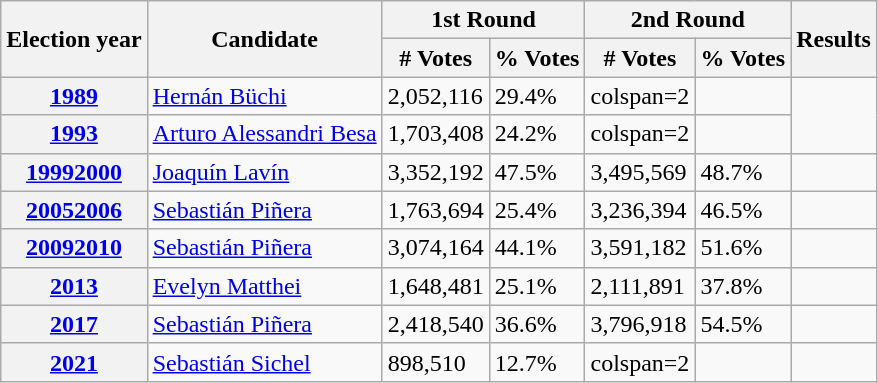<table class="wikitable">
<tr>
<th rowspan=2>Election year</th>
<th rowspan=2>Candidate</th>
<th colspan=2>1st Round</th>
<th colspan=2>2nd Round</th>
<th rowspan=2>Results</th>
</tr>
<tr>
<th># Votes</th>
<th>% Votes</th>
<th># Votes</th>
<th>% Votes</th>
</tr>
<tr>
<th><a href='#'>1989</a></th>
<td><a href='#'>Hernán Büchi</a></td>
<td>2,052,116</td>
<td>29.4%</td>
<td>colspan=2 </td>
<td></td>
</tr>
<tr>
<th><a href='#'>1993</a></th>
<td><a href='#'>Arturo Alessandri Besa</a></td>
<td>1,703,408</td>
<td>24.2%</td>
<td>colspan=2 </td>
<td></td>
</tr>
<tr>
<th><a href='#'>19992000</a></th>
<td><a href='#'>Joaquín Lavín</a></td>
<td>3,352,192</td>
<td>47.5%</td>
<td>3,495,569</td>
<td>48.7%</td>
<td></td>
</tr>
<tr>
<th><a href='#'>20052006</a></th>
<td><a href='#'>Sebastián Piñera</a></td>
<td>1,763,694</td>
<td>25.4%</td>
<td>3,236,394</td>
<td>46.5%</td>
<td></td>
</tr>
<tr>
<th><a href='#'>20092010</a></th>
<td><a href='#'>Sebastián Piñera</a></td>
<td>3,074,164</td>
<td>44.1%</td>
<td>3,591,182</td>
<td>51.6%</td>
<td></td>
</tr>
<tr>
<th><a href='#'>2013</a></th>
<td><a href='#'>Evelyn Matthei</a></td>
<td>1,648,481</td>
<td>25.1%</td>
<td>2,111,891</td>
<td>37.8%</td>
<td></td>
</tr>
<tr>
<th><a href='#'>2017</a></th>
<td><a href='#'>Sebastián Piñera</a></td>
<td>2,418,540</td>
<td>36.6%</td>
<td>3,796,918</td>
<td>54.5%</td>
<td></td>
</tr>
<tr>
<th><a href='#'>2021</a></th>
<td><a href='#'>Sebastián Sichel</a></td>
<td>898,510</td>
<td>12.7%</td>
<td>colspan=2 </td>
<td></td>
</tr>
</table>
